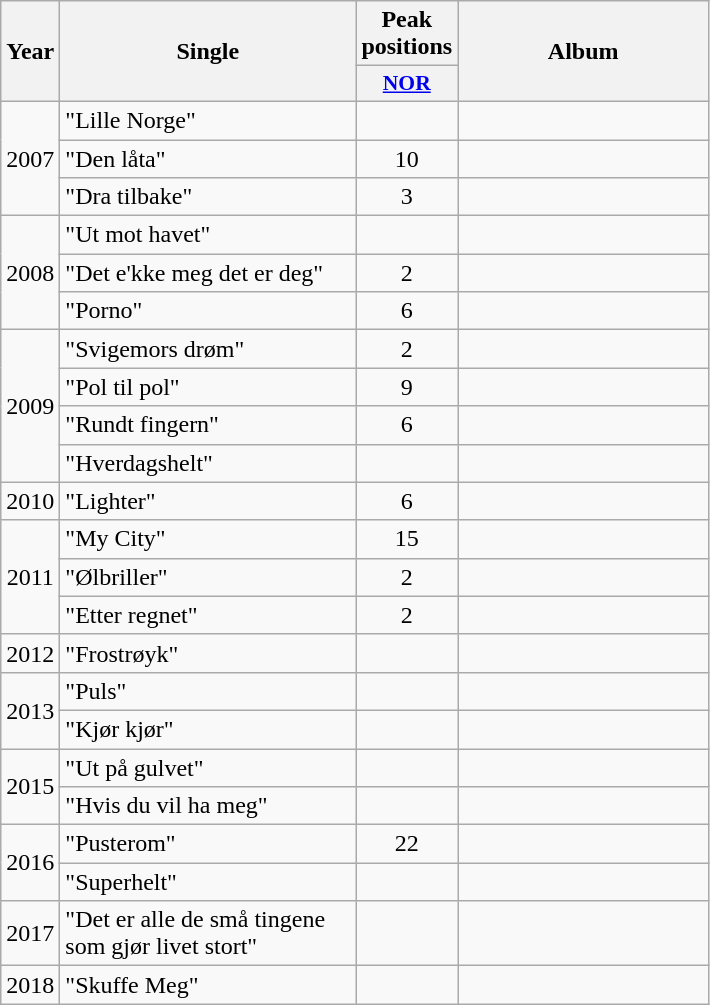<table class="wikitable">
<tr>
<th align="center" rowspan="2" width="10">Year</th>
<th align="center" rowspan="2" width="190">Single</th>
<th align="center" colspan="1" width="20">Peak positions</th>
<th align="center" rowspan="2" width="160">Album</th>
</tr>
<tr>
<th scope="col" style="width:3em;font-size:90%;"><a href='#'>NOR</a><br></th>
</tr>
<tr>
<td style="text-align:center;" rowspan=3>2007</td>
<td>"Lille Norge"</td>
<td style="text-align:center;"></td>
<td style="text-align:center;"></td>
</tr>
<tr>
<td>"Den låta"</td>
<td style="text-align:center;">10</td>
<td style="text-align:center;"></td>
</tr>
<tr>
<td>"Dra tilbake"</td>
<td style="text-align:center;">3</td>
<td style="text-align:center;"></td>
</tr>
<tr>
<td style="text-align:center;" rowspan=3>2008</td>
<td>"Ut mot havet"</td>
<td style="text-align:center;"></td>
<td style="text-align:center;"></td>
</tr>
<tr>
<td>"Det e'kke meg det er deg"  <br></td>
<td style="text-align:center;">2</td>
<td style="text-align:center;"></td>
</tr>
<tr>
<td>"Porno"</td>
<td style="text-align:center;">6</td>
<td style="text-align:center;"></td>
</tr>
<tr>
<td style="text-align:center;" rowspan=4>2009</td>
<td>"Svigemors drøm"</td>
<td style="text-align:center;">2</td>
<td style="text-align:center;"></td>
</tr>
<tr>
<td>"Pol til pol" <br></td>
<td style="text-align:center;">9</td>
<td style="text-align:center;"></td>
</tr>
<tr>
<td>"Rundt fingern"</td>
<td style="text-align:center;">6</td>
<td style="text-align:center;"></td>
</tr>
<tr>
<td>"Hverdagshelt"</td>
<td style="text-align:center;"></td>
<td style="text-align:center;"></td>
</tr>
<tr>
<td style="text-align:center;">2010</td>
<td>"Lighter"</td>
<td style="text-align:center;">6</td>
<td style="text-align:center;"></td>
</tr>
<tr>
<td style="text-align:center;" rowspan=3>2011</td>
<td>"My City" <br></td>
<td style="text-align:center;">15</td>
<td style="text-align:center;"></td>
</tr>
<tr>
<td>"Ølbriller" <br></td>
<td style="text-align:center;">2</td>
<td style="text-align:center;"></td>
</tr>
<tr>
<td>"Etter regnet"</td>
<td style="text-align:center;">2</td>
<td style="text-align:center;"></td>
</tr>
<tr>
<td style="text-align:center;" rowspan=1>2012</td>
<td>"Frostrøyk"</td>
<td style="text-align:center;"></td>
<td style="text-align:center;"></td>
</tr>
<tr>
<td style="text-align:center;" rowspan=2>2013</td>
<td>"Puls"</td>
<td style="text-align:center;"></td>
<td style="text-align:center;"></td>
</tr>
<tr>
<td>"Kjør kjør"</td>
<td style="text-align:center;"></td>
<td style="text-align:center;"></td>
</tr>
<tr>
<td style="text-align:center;" rowspan=2>2015</td>
<td>"Ut på gulvet" <br></td>
<td style="text-align:center;"></td>
<td style="text-align:center;"></td>
</tr>
<tr>
<td>"Hvis du vil ha meg"</td>
<td style="text-align:center;"></td>
<td style="text-align:center;"></td>
</tr>
<tr>
<td style="text-align:center;" rowspan=2>2016</td>
<td>"Pusterom" <br></td>
<td style="text-align:center;">22</td>
<td style="text-align:center;"></td>
</tr>
<tr>
<td>"Superhelt" <br></td>
<td style="text-align:center;"></td>
<td style="text-align:center;"></td>
</tr>
<tr>
<td style="text-align:center;">2017</td>
<td>"Det er alle de små tingene som gjør livet stort"</td>
<td style="text-align:center;"></td>
<td style="text-align:center;"></td>
</tr>
<tr>
<td>2018</td>
<td>"Skuffe Meg"</td>
<td></td>
<td></td>
</tr>
</table>
